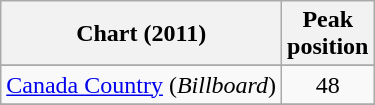<table class="wikitable sortable">
<tr>
<th>Chart (2011)</th>
<th>Peak<br>position</th>
</tr>
<tr>
</tr>
<tr>
<td><a href='#'>Canada Country</a> (<em>Billboard</em>)</td>
<td align="center">48</td>
</tr>
<tr>
</tr>
<tr>
</tr>
</table>
